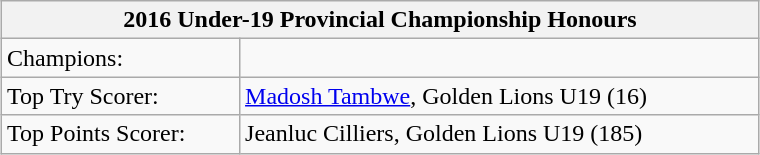<table class="wikitable" style="text-align:left; font-size:100%; width:40%; margin:1em auto 1em auto;">
<tr>
<th colspan=2><strong>2016 Under-19 Provincial Championship Honours</strong></th>
</tr>
<tr>
<td>Champions:</td>
<td></td>
</tr>
<tr>
<td>Top Try Scorer:</td>
<td><a href='#'>Madosh Tambwe</a>, Golden Lions U19 (16)</td>
</tr>
<tr>
<td>Top Points Scorer:</td>
<td>Jeanluc Cilliers, Golden Lions U19 (185)</td>
</tr>
</table>
